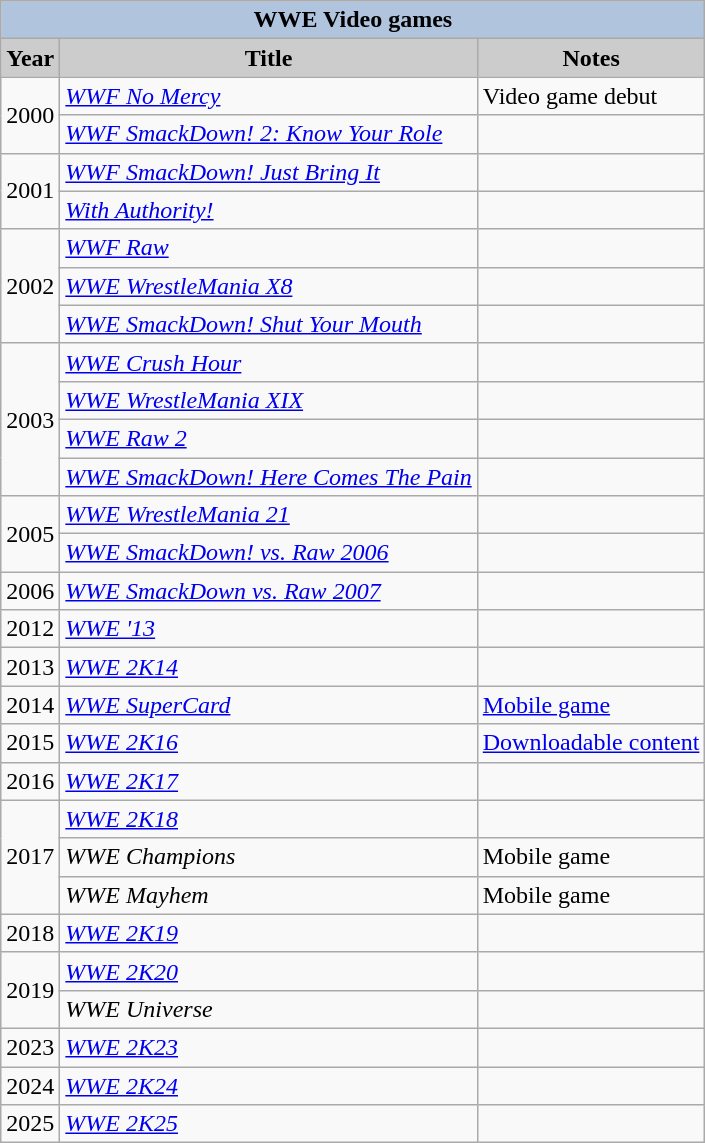<table class="wikitable sortable">
<tr style="text-align:center;">
<th colspan=4 style="background:#B0C4DE;">WWE Video games</th>
</tr>
<tr style="text-align:center;">
<th style="background:#ccc;">Year</th>
<th style="background:#ccc;">Title</th>
<th style="background:#ccc;">Notes</th>
</tr>
<tr>
<td rowspan="2">2000</td>
<td><em><a href='#'>WWF No Mercy</a></em></td>
<td>Video game debut</td>
</tr>
<tr>
<td><em><a href='#'>WWF SmackDown! 2: Know Your Role</a></em></td>
<td></td>
</tr>
<tr>
<td rowspan="2">2001</td>
<td><em><a href='#'>WWF SmackDown! Just Bring It</a></em></td>
<td></td>
</tr>
<tr>
<td><em><a href='#'>With Authority!</a></em></td>
<td></td>
</tr>
<tr>
<td rowspan="3">2002</td>
<td><em><a href='#'>WWF Raw</a></em></td>
<td></td>
</tr>
<tr>
<td><em><a href='#'>WWE WrestleMania X8</a></em></td>
<td></td>
</tr>
<tr>
<td><em><a href='#'>WWE SmackDown! Shut Your Mouth</a></em></td>
<td></td>
</tr>
<tr>
<td rowspan="4">2003</td>
<td><em><a href='#'>WWE Crush Hour</a></em></td>
<td></td>
</tr>
<tr>
<td><em><a href='#'>WWE WrestleMania XIX</a></em></td>
<td></td>
</tr>
<tr>
<td><em><a href='#'>WWE Raw 2</a></em></td>
<td></td>
</tr>
<tr>
<td><em><a href='#'>WWE SmackDown! Here Comes The Pain</a></em></td>
<td></td>
</tr>
<tr>
<td rowspan="2">2005</td>
<td><em><a href='#'>WWE WrestleMania 21</a></em></td>
<td></td>
</tr>
<tr>
<td><em><a href='#'>WWE SmackDown! vs. Raw 2006</a></em></td>
<td></td>
</tr>
<tr>
<td>2006</td>
<td><em><a href='#'>WWE SmackDown vs. Raw 2007</a></em></td>
<td></td>
</tr>
<tr>
<td>2012</td>
<td><em><a href='#'>WWE '13</a></em></td>
<td></td>
</tr>
<tr>
<td>2013</td>
<td><em><a href='#'>WWE 2K14</a></em></td>
<td></td>
</tr>
<tr>
<td>2014</td>
<td><em><a href='#'>WWE SuperCard</a></em></td>
<td><a href='#'>Mobile game</a></td>
</tr>
<tr>
<td>2015</td>
<td><em><a href='#'>WWE 2K16</a></em></td>
<td><a href='#'>Downloadable content</a></td>
</tr>
<tr>
<td>2016</td>
<td><em><a href='#'>WWE 2K17</a></em></td>
<td></td>
</tr>
<tr>
<td rowspan="3">2017</td>
<td><em><a href='#'>WWE 2K18</a></em></td>
<td></td>
</tr>
<tr>
<td><em>WWE Champions</em></td>
<td>Mobile game</td>
</tr>
<tr>
<td><em>WWE Mayhem</em></td>
<td>Mobile game</td>
</tr>
<tr>
<td>2018</td>
<td><em><a href='#'>WWE 2K19</a></em></td>
<td></td>
</tr>
<tr>
<td rowspan="2">2019</td>
<td><em><a href='#'>WWE 2K20</a></em></td>
<td></td>
</tr>
<tr>
<td><em>WWE Universe</em></td>
<td></td>
</tr>
<tr>
<td>2023</td>
<td><em><a href='#'>WWE 2K23</a></em></td>
<td></td>
</tr>
<tr>
<td>2024</td>
<td><em><a href='#'>WWE 2K24</a></em></td>
<td></td>
</tr>
<tr>
<td>2025</td>
<td><em><a href='#'>WWE 2K25</a></em></td>
<td></td>
</tr>
</table>
